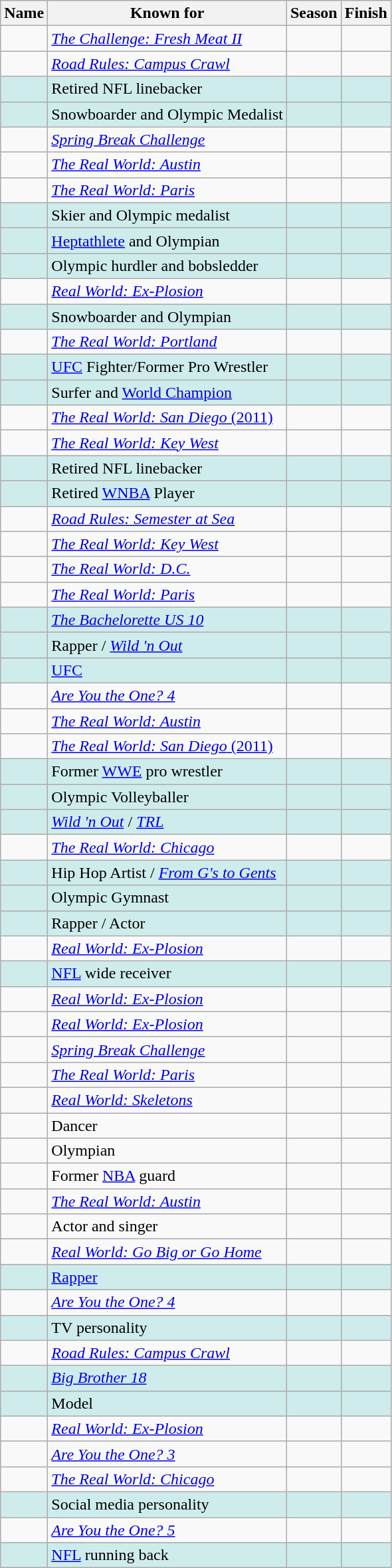<table class="sortable wikitable">
<tr>
<th>Name</th>
<th>Known for</th>
<th>Season</th>
<th>Finish</th>
</tr>
<tr>
<td></td>
<td><em><a href='#'>The Challenge: Fresh Meat II</a></em></td>
<td></td>
<td></td>
</tr>
<tr>
<td></td>
<td><em><a href='#'>Road Rules: Campus Crawl</a></em></td>
<td></td>
<td></td>
</tr>
<tr style="background:#cfecec;">
<td></td>
<td>Retired NFL linebacker</td>
<td></td>
<td></td>
</tr>
<tr style="background:#cfecec;">
<td></td>
<td>Snowboarder and Olympic Medalist</td>
<td></td>
<td></td>
</tr>
<tr>
<td></td>
<td><em><a href='#'>Spring Break Challenge</a></em></td>
<td></td>
<td></td>
</tr>
<tr>
<td></td>
<td><em><a href='#'>The Real World: Austin</a></em></td>
<td></td>
<td></td>
</tr>
<tr>
<td></td>
<td><em><a href='#'>The Real World: Paris</a></em></td>
<td></td>
<td></td>
</tr>
<tr style="background:#cfecec;">
<td></td>
<td>Skier and Olympic medalist</td>
<td></td>
<td></td>
</tr>
<tr style="background:#cfecec;">
<td></td>
<td><a href='#'>Heptathlete</a> and Olympian</td>
<td></td>
<td></td>
</tr>
<tr style="background:#cfecec;">
<td></td>
<td>Olympic hurdler and bobsledder</td>
<td></td>
<td></td>
</tr>
<tr>
<td></td>
<td><em><a href='#'>Real World: Ex-Plosion</a></em></td>
<td></td>
<td></td>
</tr>
<tr style="background:#cfecec;">
<td></td>
<td>Snowboarder and Olympian</td>
<td></td>
<td></td>
</tr>
<tr>
<td></td>
<td><em><a href='#'>The Real World: Portland</a></em></td>
<td></td>
<td></td>
</tr>
<tr style="background:#cfecec;">
<td></td>
<td><a href='#'>UFC</a> Fighter/Former Pro Wrestler</td>
<td></td>
<td></td>
</tr>
<tr style="background:#cfecec;">
<td></td>
<td>Surfer and <a href='#'>World Champion</a></td>
<td></td>
<td></td>
</tr>
<tr>
<td></td>
<td><a href='#'><em>The Real World: San Diego</em> (2011)</a></td>
<td></td>
<td></td>
</tr>
<tr>
<td></td>
<td><em><a href='#'>The Real World: Key West</a></em></td>
<td></td>
<td></td>
</tr>
<tr style="background:#cfecec;">
<td></td>
<td>Retired NFL linebacker</td>
<td></td>
<td></td>
</tr>
<tr style="background:#cfecec;">
<td></td>
<td>Retired <a href='#'>WNBA</a> Player</td>
<td></td>
<td></td>
</tr>
<tr>
<td></td>
<td><em><a href='#'>Road Rules: Semester at Sea</a></em></td>
<td></td>
<td></td>
</tr>
<tr>
<td></td>
<td><em><a href='#'>The Real World: Key West</a></em></td>
<td></td>
<td></td>
</tr>
<tr>
<td></td>
<td><em><a href='#'>The Real World: D.C.</a></em></td>
<td></td>
<td></td>
</tr>
<tr>
<td></td>
<td><em><a href='#'>The Real World: Paris</a></em></td>
<td></td>
<td></td>
</tr>
<tr style="background:#cfecec;">
<td></td>
<td><em><a href='#'>The Bachelorette US 10</a></em></td>
<td></td>
<td></td>
</tr>
<tr style="background:#cfecec;">
<td></td>
<td>Rapper / <em><a href='#'>Wild 'n Out</a></em></td>
<td></td>
<td></td>
</tr>
<tr style="background:#cfecec;">
<td></td>
<td><a href='#'>UFC</a></td>
<td></td>
<td></td>
</tr>
<tr>
<td></td>
<td><em><a href='#'>Are You the One? 4</a></em></td>
<td></td>
<td></td>
</tr>
<tr>
<td></td>
<td><em><a href='#'>The Real World: Austin</a></em></td>
<td></td>
<td></td>
</tr>
<tr>
<td></td>
<td><a href='#'><em>The Real World: San Diego</em> (2011)</a></td>
<td></td>
<td></td>
</tr>
<tr style="background:#cfecec;">
<td></td>
<td>Former <a href='#'>WWE</a> pro wrestler</td>
<td></td>
<td></td>
</tr>
<tr style="background:#cfecec;">
<td></td>
<td>Olympic Volleyballer</td>
<td></td>
<td></td>
</tr>
<tr style="background:#cfecec;">
<td></td>
<td><em><a href='#'>Wild 'n Out</a></em> / <em><a href='#'>TRL</a></em></td>
<td></td>
<td></td>
</tr>
<tr>
<td></td>
<td><em><a href='#'>The Real World: Chicago</a></em></td>
<td></td>
<td></td>
</tr>
<tr style="background:#cfecec;">
<td></td>
<td>Hip Hop Artist / <em><a href='#'>From G's to Gents</a></em></td>
<td></td>
<td></td>
</tr>
<tr style="background:#cfecec;">
<td></td>
<td>Olympic Gymnast</td>
<td></td>
<td></td>
</tr>
<tr style="background:#cfecec;">
<td></td>
<td>Rapper / Actor</td>
<td></td>
<td></td>
</tr>
<tr>
<td></td>
<td><em><a href='#'>Real World: Ex-Plosion</a></em></td>
<td></td>
<td></td>
</tr>
<tr style="background:#cfecec;">
<td></td>
<td><a href='#'>NFL</a> wide receiver</td>
<td></td>
<td></td>
</tr>
<tr>
<td></td>
<td><em><a href='#'>Real World: Ex-Plosion</a></em></td>
<td></td>
<td></td>
</tr>
<tr>
<td></td>
<td><em><a href='#'>Real World: Ex-Plosion</a></em></td>
<td></td>
<td></td>
</tr>
<tr>
<td></td>
<td><em><a href='#'>Spring Break Challenge</a></em></td>
<td></td>
<td></td>
</tr>
<tr>
<td></td>
<td><em><a href='#'>The Real World: Paris</a></em></td>
<td></td>
<td></td>
</tr>
<tr>
<td></td>
<td><em><a href='#'>Real World: Skeletons</a></em></td>
<td></td>
<td></td>
</tr>
<tr>
<td></td>
<td>Dancer</td>
<td></td>
<td></td>
</tr>
<tr>
<td></td>
<td>Olympian</td>
<td></td>
<td></td>
</tr>
<tr>
<td></td>
<td>Former <a href='#'>NBA</a> guard</td>
<td></td>
<td></td>
</tr>
<tr>
<td></td>
<td><em><a href='#'>The Real World: Austin</a></em></td>
<td></td>
<td></td>
</tr>
<tr>
<td></td>
<td>Actor and singer</td>
<td></td>
<td></td>
</tr>
<tr>
<td></td>
<td nowrap><em><a href='#'>Real World: Go Big or Go Home</a></em></td>
<td></td>
<td></td>
</tr>
<tr style="background:#cfecec;">
<td></td>
<td><a href='#'>Rapper</a></td>
<td></td>
<td></td>
</tr>
<tr>
<td></td>
<td><em><a href='#'>Are You the One? 4</a></em></td>
<td></td>
<td></td>
</tr>
<tr style="background:#cfecec;">
<td></td>
<td>TV personality</td>
<td></td>
<td></td>
</tr>
<tr>
<td></td>
<td><em><a href='#'>Road Rules: Campus Crawl</a></em></td>
<td></td>
<td></td>
</tr>
<tr style="background:#cfecec;">
<td></td>
<td><em><a href='#'>Big Brother 18</a></em></td>
<td></td>
<td></td>
</tr>
<tr style="background:#cfecec;">
<td></td>
<td>Model</td>
<td></td>
<td></td>
</tr>
<tr>
<td></td>
<td><em><a href='#'>Real World: Ex-Plosion</a></em></td>
<td></td>
<td></td>
</tr>
<tr>
<td></td>
<td><a href='#'><em>Are You the One? 3</em></a></td>
<td></td>
<td></td>
</tr>
<tr>
<td></td>
<td><em><a href='#'>The Real World: Chicago</a></em></td>
<td></td>
<td></td>
</tr>
<tr style="background:#cfecec;">
<td nowrap></td>
<td>Social media personality</td>
<td></td>
<td></td>
</tr>
<tr>
<td></td>
<td><em><a href='#'>Are You the One? 5</a></em></td>
<td></td>
<td></td>
</tr>
<tr style="background:#cfecec;">
<td></td>
<td Former NFL><a href='#'>NFL</a> running back</td>
<td></td>
<td></td>
</tr>
</table>
